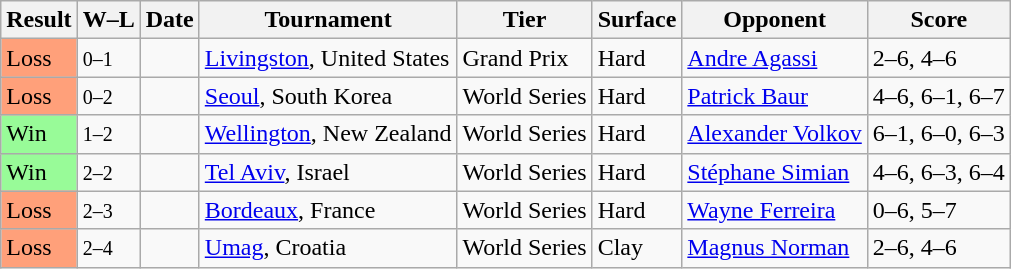<table class="sortable wikitable">
<tr>
<th>Result</th>
<th class="unsortable">W–L</th>
<th>Date</th>
<th>Tournament</th>
<th>Tier</th>
<th>Surface</th>
<th>Opponent</th>
<th class="unsortable">Score</th>
</tr>
<tr>
<td style="background:#ffa07a;">Loss</td>
<td><small>0–1</small></td>
<td><a href='#'></a></td>
<td><a href='#'>Livingston</a>, United States</td>
<td>Grand Prix</td>
<td>Hard</td>
<td> <a href='#'>Andre Agassi</a></td>
<td>2–6, 4–6</td>
</tr>
<tr>
<td style="background:#ffa07a;">Loss</td>
<td><small>0–2</small></td>
<td><a href='#'></a></td>
<td><a href='#'>Seoul</a>, South Korea</td>
<td>World Series</td>
<td>Hard</td>
<td> <a href='#'>Patrick Baur</a></td>
<td>4–6, 6–1, 6–7</td>
</tr>
<tr>
<td style="background:#98fb98;">Win</td>
<td><small>1–2</small></td>
<td><a href='#'></a></td>
<td><a href='#'>Wellington</a>, New Zealand</td>
<td>World Series</td>
<td>Hard</td>
<td> <a href='#'>Alexander Volkov</a></td>
<td>6–1, 6–0, 6–3</td>
</tr>
<tr>
<td style="background:#98fb98;">Win</td>
<td><small>2–2</small></td>
<td><a href='#'></a></td>
<td><a href='#'>Tel Aviv</a>, Israel</td>
<td>World Series</td>
<td>Hard</td>
<td> <a href='#'>Stéphane Simian</a></td>
<td>4–6, 6–3, 6–4</td>
</tr>
<tr>
<td style="background:#ffa07a;">Loss</td>
<td><small>2–3</small></td>
<td><a href='#'></a></td>
<td><a href='#'>Bordeaux</a>, France</td>
<td>World Series</td>
<td>Hard</td>
<td> <a href='#'>Wayne Ferreira</a></td>
<td>0–6, 5–7</td>
</tr>
<tr>
<td style="background:#ffa07a;">Loss</td>
<td><small>2–4</small></td>
<td><a href='#'></a></td>
<td><a href='#'>Umag</a>, Croatia</td>
<td>World Series</td>
<td>Clay</td>
<td> <a href='#'>Magnus Norman</a></td>
<td>2–6, 4–6</td>
</tr>
</table>
